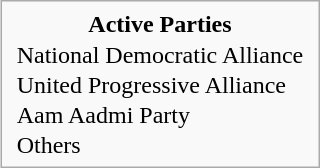<table class="infobox" style="float; margin-left: 1em; margin-bottom: 0.5em">
<tr>
<td style="text-align: center"><span><strong>Active Parties</strong></span></td>
</tr>
<tr>
<td style="padding: 0 5px;"> National Democratic Alliance</td>
</tr>
<tr>
<td style="padding: 0 5px;"> United Progressive Alliance</td>
</tr>
<tr>
<td style="padding: 0 5px;"> Aam Aadmi Party</td>
</tr>
<tr>
<td style="padding: 0 5px;"> Others </td>
</tr>
</table>
